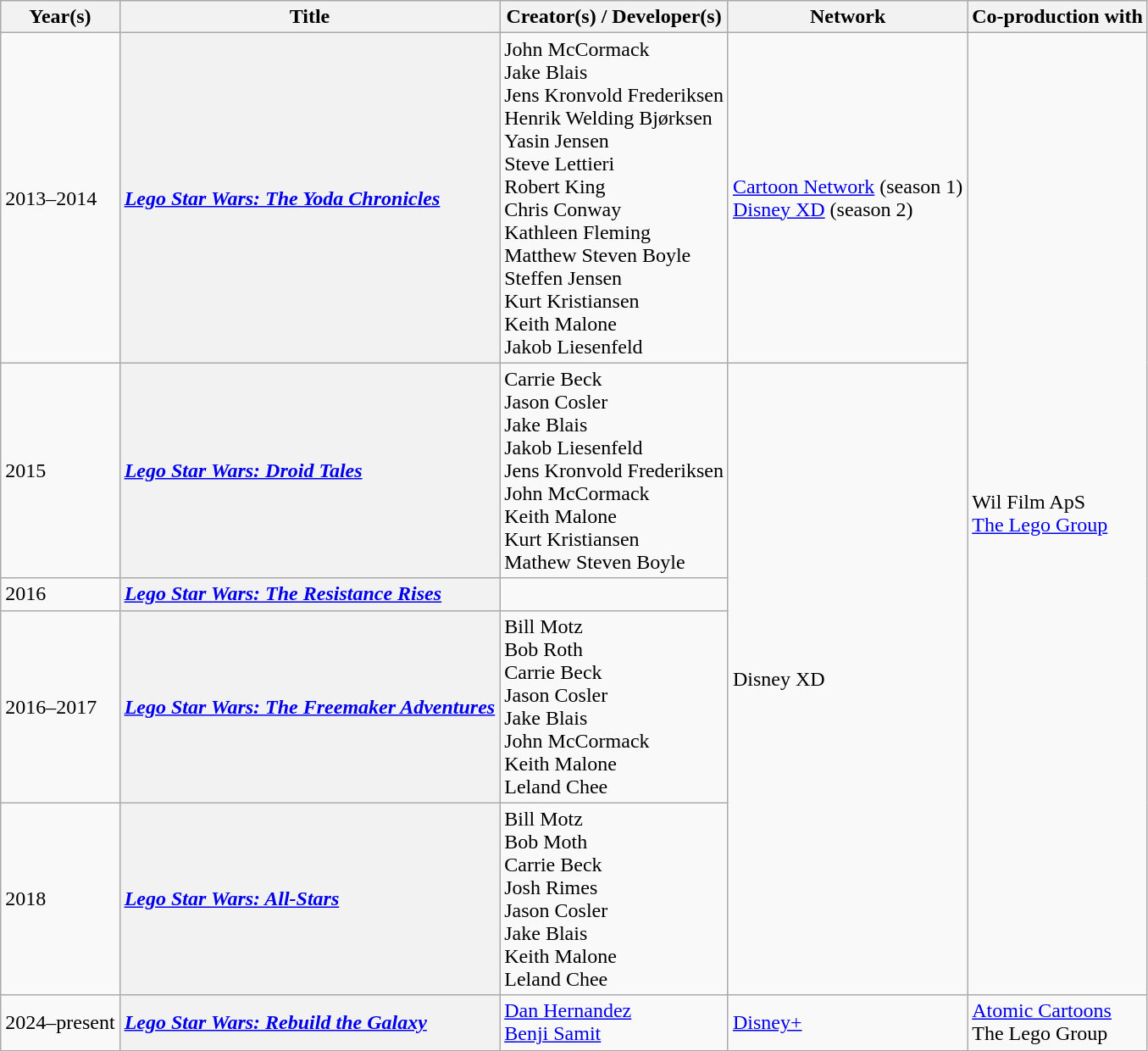<table class="wikitable sortable">
<tr>
<th>Year(s)</th>
<th>Title</th>
<th>Creator(s) / Developer(s)</th>
<th>Network</th>
<th>Co-production with</th>
</tr>
<tr>
<td style="text-align:left">2013–2014</td>
<th scope="row" style="text-align:left"><em><a href='#'>Lego Star Wars: The Yoda Chronicles</a></em></th>
<td>John McCormack<br>Jake Blais<br>Jens Kronvold Frederiksen<br>Henrik Welding Bjørksen<br>Yasin Jensen<br>Steve Lettieri<br>Robert King<br>Chris Conway<br>Kathleen Fleming<br>Matthew Steven Boyle<br>Steffen Jensen<br>Kurt Kristiansen<br>Keith Malone<br>Jakob Liesenfeld</td>
<td><a href='#'>Cartoon Network</a> (season 1)<br><a href='#'>Disney XD</a> (season 2)</td>
<td rowspan="5">Wil Film ApS<br><a href='#'>The Lego Group</a></td>
</tr>
<tr>
<td style="text-align:left">2015</td>
<th scope="row" style="text-align:left"><em><a href='#'>Lego Star Wars: Droid Tales</a></em></th>
<td>Carrie Beck<br>Jason Cosler<br>Jake Blais<br>Jakob Liesenfeld<br>Jens Kronvold Frederiksen<br>John McCormack<br>Keith Malone<br>Kurt Kristiansen<br>Mathew Steven Boyle</td>
<td rowspan="4">Disney XD</td>
</tr>
<tr>
<td style="text-align:left">2016</td>
<th scope="row" style="text-align:left"><em><a href='#'>Lego Star Wars: The Resistance Rises</a></em></th>
<td></td>
</tr>
<tr>
<td style="text-align:left">2016–2017</td>
<th scope="row" style="text-align:left"><em><a href='#'>Lego Star Wars: The Freemaker Adventures</a></em></th>
<td>Bill Motz<br>Bob Roth<br>Carrie Beck<br>Jason Cosler<br>Jake Blais<br>John McCormack<br>Keith Malone<br>Leland Chee</td>
</tr>
<tr>
<td style="text-align:left">2018</td>
<th scope="row" style="text-align:left"><em><a href='#'>Lego Star Wars: All-Stars</a></em></th>
<td>Bill Motz<br>Bob Moth<br>Carrie Beck<br>Josh Rimes<br>Jason Cosler<br>Jake Blais<br>Keith Malone<br>Leland Chee</td>
</tr>
<tr>
<td style="text-align:left">2024–present</td>
<th scope="row" style="text-align:left"><em><a href='#'>Lego Star Wars: Rebuild the Galaxy</a></em></th>
<td><a href='#'>Dan Hernandez</a><br><a href='#'>Benji Samit</a></td>
<td><a href='#'>Disney+</a></td>
<td><a href='#'>Atomic Cartoons</a><br>The Lego Group</td>
</tr>
</table>
